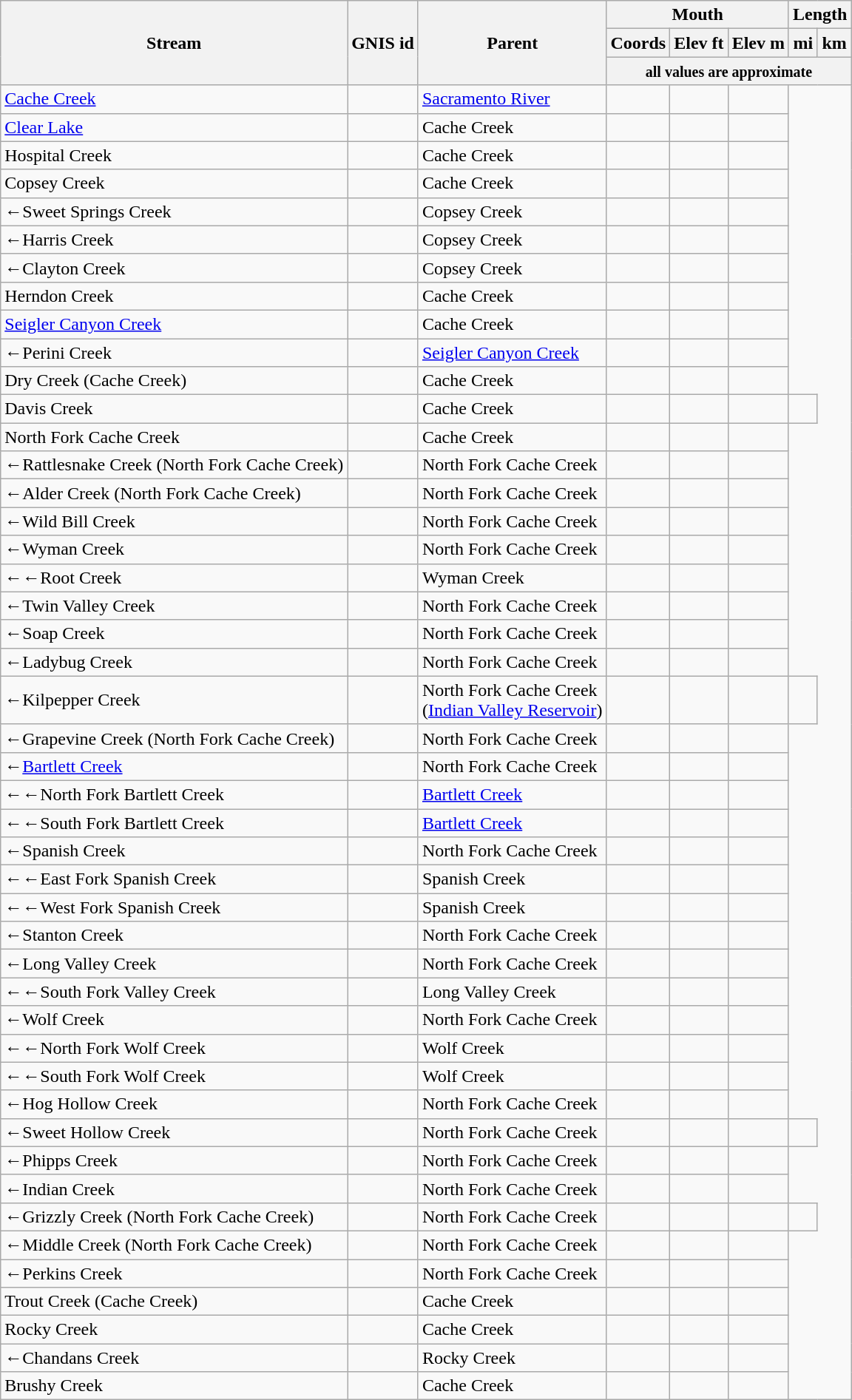<table class="wikitable sortable">
<tr>
<th rowspan=3>Stream</th>
<th rowspan=3>GNIS id</th>
<th rowspan=3>Parent</th>
<th colspan=3>Mouth</th>
<th colspan=2>Length</th>
</tr>
<tr>
<th>Coords</th>
<th>Elev ft</th>
<th>Elev m</th>
<th>mi</th>
<th>km</th>
</tr>
<tr>
<th colspan=5><small>all values are approximate</small></th>
</tr>
<tr>
<td> <a href='#'>Cache Creek</a></td>
<td></td>
<td><a href='#'>Sacramento River</a></td>
<td></td>
<td></td>
<td></td>
</tr>
<tr>
<td><a href='#'>Clear Lake</a></td>
<td></td>
<td>Cache Creek</td>
<td></td>
<td></td>
<td></td>
</tr>
<tr>
<td> Hospital Creek</td>
<td></td>
<td>Cache Creek</td>
<td></td>
<td></td>
<td></td>
</tr>
<tr>
<td> Copsey Creek</td>
<td></td>
<td>Cache Creek</td>
<td></td>
<td></td>
<td></td>
</tr>
<tr>
<td> ←Sweet Springs Creek</td>
<td></td>
<td>Copsey Creek</td>
<td></td>
<td></td>
<td></td>
</tr>
<tr>
<td> ←Harris Creek</td>
<td></td>
<td>Copsey Creek</td>
<td></td>
<td></td>
<td></td>
</tr>
<tr>
<td> ←Clayton Creek</td>
<td></td>
<td>Copsey Creek</td>
<td></td>
<td></td>
<td></td>
</tr>
<tr>
<td> Herndon Creek</td>
<td></td>
<td>Cache Creek</td>
<td></td>
<td></td>
<td></td>
</tr>
<tr>
<td> <a href='#'>Seigler Canyon Creek</a></td>
<td></td>
<td>Cache Creek</td>
<td></td>
<td></td>
<td></td>
</tr>
<tr>
<td> ←Perini Creek</td>
<td></td>
<td><a href='#'>Seigler Canyon Creek</a></td>
<td></td>
<td></td>
<td></td>
</tr>
<tr>
<td> Dry Creek (Cache Creek)</td>
<td></td>
<td>Cache Creek</td>
<td></td>
<td></td>
<td></td>
</tr>
<tr>
<td> Davis Creek</td>
<td></td>
<td>Cache Creek</td>
<td></td>
<td></td>
<td></td>
<td></td>
</tr>
<tr>
<td> North Fork Cache Creek</td>
<td></td>
<td>Cache Creek</td>
<td></td>
<td></td>
<td></td>
</tr>
<tr>
<td> ←Rattlesnake Creek (North Fork Cache Creek)</td>
<td></td>
<td>North Fork Cache Creek</td>
<td></td>
<td></td>
<td></td>
</tr>
<tr>
<td> ←Alder Creek (North Fork Cache Creek)</td>
<td></td>
<td>North Fork Cache Creek</td>
<td></td>
<td></td>
<td></td>
</tr>
<tr>
<td> ←Wild Bill Creek</td>
<td></td>
<td>North Fork Cache Creek</td>
<td></td>
<td></td>
<td></td>
</tr>
<tr>
<td> ←Wyman Creek</td>
<td></td>
<td>North Fork Cache Creek</td>
<td></td>
<td></td>
<td></td>
</tr>
<tr>
<td> ←←Root Creek</td>
<td></td>
<td>Wyman Creek</td>
<td></td>
<td></td>
<td></td>
</tr>
<tr>
<td> ←Twin Valley Creek</td>
<td></td>
<td>North Fork Cache Creek</td>
<td></td>
<td></td>
<td></td>
</tr>
<tr>
<td> ←Soap Creek</td>
<td></td>
<td>North Fork Cache Creek</td>
<td></td>
<td></td>
<td></td>
</tr>
<tr>
<td> ←Ladybug Creek</td>
<td></td>
<td>North Fork Cache Creek</td>
<td></td>
<td></td>
<td></td>
</tr>
<tr>
<td> ←Kilpepper Creek</td>
<td></td>
<td>North Fork Cache Creek<br> (<a href='#'>Indian Valley Reservoir</a>)</td>
<td></td>
<td></td>
<td></td>
<td></td>
</tr>
<tr>
<td> ←Grapevine Creek (North Fork Cache Creek)</td>
<td></td>
<td>North Fork Cache Creek</td>
<td></td>
<td></td>
<td></td>
</tr>
<tr>
<td> ←<a href='#'>Bartlett Creek</a></td>
<td></td>
<td>North Fork Cache Creek</td>
<td></td>
<td></td>
<td></td>
</tr>
<tr>
<td> ←←North Fork Bartlett Creek</td>
<td></td>
<td><a href='#'>Bartlett Creek</a></td>
<td></td>
<td></td>
<td></td>
</tr>
<tr>
<td> ←←South Fork Bartlett Creek</td>
<td></td>
<td><a href='#'>Bartlett Creek</a></td>
<td></td>
<td></td>
<td></td>
</tr>
<tr>
<td> ←Spanish Creek</td>
<td></td>
<td>North Fork Cache Creek</td>
<td></td>
<td></td>
<td></td>
</tr>
<tr>
<td> ←←East Fork Spanish Creek</td>
<td></td>
<td>Spanish Creek</td>
<td></td>
<td></td>
<td></td>
</tr>
<tr>
<td> ←←West Fork Spanish Creek</td>
<td></td>
<td>Spanish Creek</td>
<td></td>
<td></td>
<td></td>
</tr>
<tr>
<td> ←Stanton Creek</td>
<td></td>
<td>North Fork Cache Creek</td>
<td></td>
<td></td>
<td></td>
</tr>
<tr>
<td> ←Long Valley Creek</td>
<td></td>
<td>North Fork Cache Creek</td>
<td></td>
<td></td>
<td></td>
</tr>
<tr>
<td> ←←South Fork Valley Creek</td>
<td></td>
<td>Long Valley Creek</td>
<td></td>
<td></td>
<td></td>
</tr>
<tr>
<td> ←Wolf Creek</td>
<td></td>
<td>North Fork Cache Creek</td>
<td></td>
<td></td>
<td></td>
</tr>
<tr>
<td> ←←North Fork Wolf Creek</td>
<td></td>
<td>Wolf Creek</td>
<td></td>
<td></td>
<td></td>
</tr>
<tr>
<td> ←←South Fork Wolf Creek</td>
<td></td>
<td>Wolf Creek</td>
<td></td>
<td></td>
<td></td>
</tr>
<tr>
<td> ←Hog Hollow Creek</td>
<td></td>
<td>North Fork Cache Creek</td>
<td></td>
<td></td>
<td></td>
</tr>
<tr>
<td> ←Sweet Hollow Creek</td>
<td></td>
<td>North Fork Cache Creek</td>
<td></td>
<td></td>
<td></td>
<td></td>
</tr>
<tr>
<td> ←Phipps Creek</td>
<td></td>
<td>North Fork Cache Creek</td>
<td></td>
<td></td>
<td></td>
</tr>
<tr>
<td> ←Indian Creek</td>
<td></td>
<td>North Fork Cache Creek</td>
<td></td>
<td></td>
<td></td>
</tr>
<tr>
<td> ←Grizzly Creek (North Fork Cache Creek)</td>
<td></td>
<td>North Fork Cache Creek</td>
<td></td>
<td></td>
<td></td>
<td></td>
</tr>
<tr>
<td> ←Middle Creek (North Fork Cache Creek)</td>
<td></td>
<td>North Fork Cache Creek</td>
<td></td>
<td></td>
<td></td>
</tr>
<tr>
<td> ←Perkins Creek</td>
<td></td>
<td>North Fork Cache Creek</td>
<td></td>
<td></td>
<td></td>
</tr>
<tr>
<td> Trout Creek (Cache Creek)</td>
<td></td>
<td>Cache Creek</td>
<td></td>
<td></td>
<td></td>
</tr>
<tr>
<td> Rocky Creek</td>
<td></td>
<td>Cache Creek</td>
<td></td>
<td></td>
<td></td>
</tr>
<tr>
<td> ←Chandans Creek</td>
<td></td>
<td>Rocky Creek</td>
<td></td>
<td></td>
<td></td>
</tr>
<tr>
<td> Brushy Creek</td>
<td></td>
<td>Cache Creek</td>
<td></td>
<td></td>
<td></td>
</tr>
</table>
